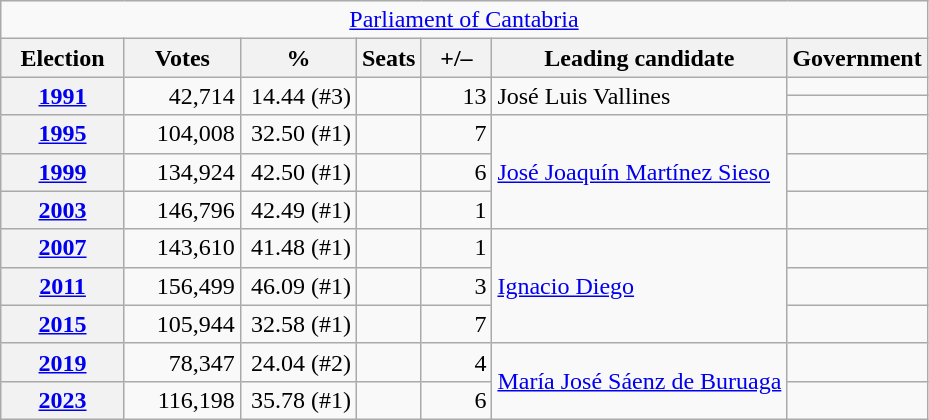<table class="wikitable" style="text-align:right;">
<tr>
<td colspan="8" align="center"><a href='#'>Parliament of Cantabria</a></td>
</tr>
<tr>
<th width="75">Election</th>
<th width="70">Votes</th>
<th width="70">%</th>
<th>Seats</th>
<th width="40">+/–</th>
<th>Leading candidate</th>
<th>Government</th>
</tr>
<tr>
<th rowspan="2"><a href='#'>1991</a></th>
<td rowspan="2">42,714</td>
<td rowspan="2">14.44 (#3)</td>
<td rowspan="2"></td>
<td rowspan="2">13</td>
<td rowspan="2" align="left">José Luis Vallines</td>
<td> </td>
</tr>
<tr>
<td> </td>
</tr>
<tr>
<th><a href='#'>1995</a></th>
<td>104,008</td>
<td>32.50 (#1)</td>
<td></td>
<td>7</td>
<td rowspan="3" align="left"><a href='#'>José Joaquín Martínez Sieso</a></td>
<td></td>
</tr>
<tr>
<th><a href='#'>1999</a></th>
<td>134,924</td>
<td>42.50 (#1)</td>
<td></td>
<td>6</td>
<td></td>
</tr>
<tr>
<th><a href='#'>2003</a></th>
<td>146,796</td>
<td>42.49 (#1)</td>
<td></td>
<td>1</td>
<td></td>
</tr>
<tr>
<th><a href='#'>2007</a></th>
<td>143,610</td>
<td>41.48 (#1)</td>
<td></td>
<td>1</td>
<td rowspan="3" align="left"><a href='#'>Ignacio Diego</a></td>
<td></td>
</tr>
<tr>
<th><a href='#'>2011</a></th>
<td>156,499</td>
<td>46.09 (#1)</td>
<td></td>
<td>3</td>
<td></td>
</tr>
<tr>
<th><a href='#'>2015</a></th>
<td>105,944</td>
<td>32.58 (#1)</td>
<td></td>
<td>7</td>
<td></td>
</tr>
<tr>
<th><a href='#'>2019</a></th>
<td>78,347</td>
<td>24.04 (#2)</td>
<td></td>
<td>4</td>
<td rowspan="2" align="left"><a href='#'>María José Sáenz de Buruaga</a></td>
<td></td>
</tr>
<tr>
<th><a href='#'>2023</a></th>
<td>116,198</td>
<td>35.78 (#1)</td>
<td></td>
<td>6</td>
<td></td>
</tr>
</table>
